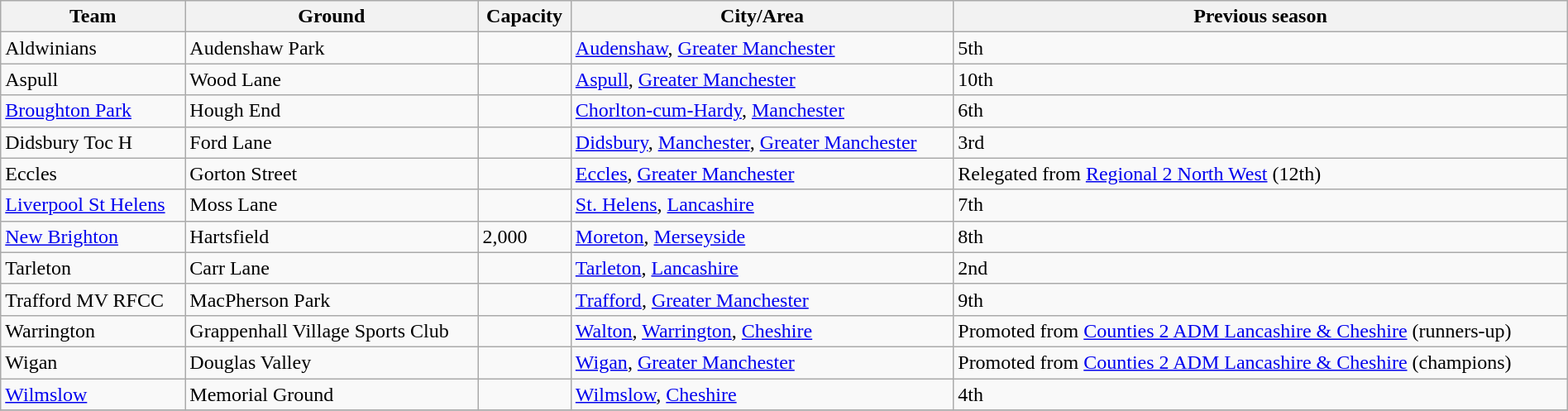<table class="wikitable sortable" width=100%>
<tr>
<th>Team</th>
<th>Ground</th>
<th>Capacity</th>
<th>City/Area</th>
<th>Previous season</th>
</tr>
<tr>
<td>Aldwinians</td>
<td>Audenshaw Park</td>
<td></td>
<td><a href='#'>Audenshaw</a>, <a href='#'>Greater Manchester</a></td>
<td>5th</td>
</tr>
<tr>
<td>Aspull</td>
<td>Wood Lane</td>
<td></td>
<td><a href='#'>Aspull</a>, <a href='#'>Greater Manchester</a></td>
<td>10th</td>
</tr>
<tr>
<td><a href='#'>Broughton Park</a></td>
<td>Hough End</td>
<td></td>
<td><a href='#'>Chorlton-cum-Hardy</a>, <a href='#'>Manchester</a></td>
<td>6th</td>
</tr>
<tr>
<td>Didsbury Toc H</td>
<td>Ford Lane</td>
<td></td>
<td><a href='#'>Didsbury</a>, <a href='#'>Manchester</a>, <a href='#'>Greater Manchester</a></td>
<td>3rd</td>
</tr>
<tr>
<td>Eccles</td>
<td>Gorton Street</td>
<td></td>
<td><a href='#'>Eccles</a>, <a href='#'>Greater Manchester</a></td>
<td>Relegated from <a href='#'>Regional 2 North West</a> (12th)</td>
</tr>
<tr>
<td><a href='#'>Liverpool St Helens</a></td>
<td>Moss Lane</td>
<td></td>
<td><a href='#'>St. Helens</a>, <a href='#'>Lancashire</a></td>
<td>7th</td>
</tr>
<tr>
<td><a href='#'>New Brighton</a></td>
<td>Hartsfield</td>
<td>2,000</td>
<td><a href='#'>Moreton</a>, <a href='#'>Merseyside</a></td>
<td>8th</td>
</tr>
<tr>
<td>Tarleton</td>
<td>Carr Lane</td>
<td></td>
<td><a href='#'>Tarleton</a>, <a href='#'>Lancashire</a></td>
<td>2nd</td>
</tr>
<tr>
<td>Trafford MV RFCC</td>
<td>MacPherson Park</td>
<td></td>
<td><a href='#'>Trafford</a>, <a href='#'>Greater Manchester</a></td>
<td>9th</td>
</tr>
<tr>
<td>Warrington</td>
<td>Grappenhall Village Sports Club</td>
<td></td>
<td><a href='#'>Walton</a>, <a href='#'>Warrington</a>, <a href='#'>Cheshire</a></td>
<td>Promoted from <a href='#'>Counties 2 ADM Lancashire & Cheshire</a> (runners-up)</td>
</tr>
<tr>
<td>Wigan</td>
<td>Douglas Valley</td>
<td></td>
<td><a href='#'>Wigan</a>, <a href='#'>Greater Manchester</a></td>
<td>Promoted from <a href='#'>Counties 2 ADM Lancashire & Cheshire</a> (champions)</td>
</tr>
<tr>
<td><a href='#'>Wilmslow</a></td>
<td>Memorial Ground</td>
<td></td>
<td><a href='#'>Wilmslow</a>, <a href='#'>Cheshire</a></td>
<td>4th</td>
</tr>
<tr>
</tr>
</table>
